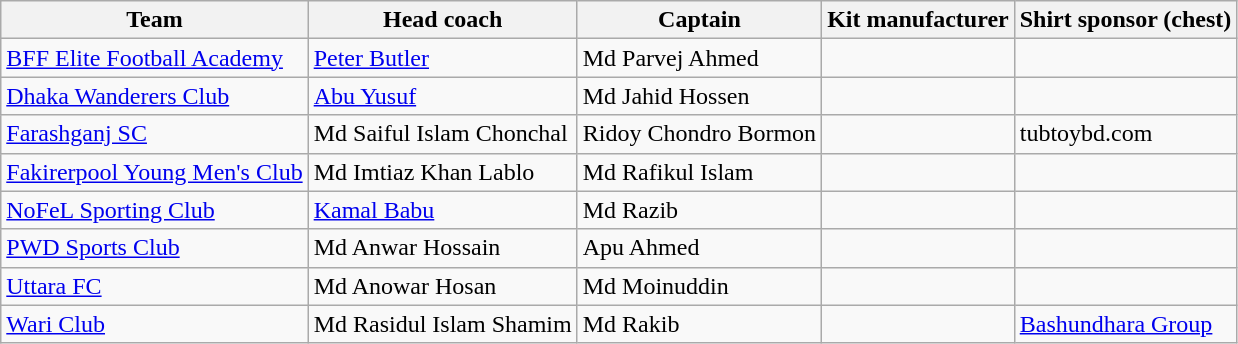<table class="wikitable sortable">
<tr>
<th>Team</th>
<th>Head coach</th>
<th>Captain</th>
<th>Kit manufacturer</th>
<th>Shirt sponsor (chest)</th>
</tr>
<tr>
<td><a href='#'>BFF Elite Football Academy</a></td>
<td> <a href='#'>Peter Butler</a></td>
<td> Md Parvej Ahmed</td>
<td></td>
<td></td>
</tr>
<tr>
<td><a href='#'>Dhaka Wanderers Club</a></td>
<td> <a href='#'>Abu Yusuf</a></td>
<td> Md Jahid Hossen</td>
<td></td>
<td></td>
</tr>
<tr>
<td><a href='#'>Farashganj SC</a></td>
<td> Md Saiful Islam Chonchal</td>
<td> Ridoy Chondro Bormon</td>
<td></td>
<td>tubtoybd.com</td>
</tr>
<tr>
<td><a href='#'>Fakirerpool Young Men's Club</a></td>
<td> Md Imtiaz Khan Lablo</td>
<td> Md Rafikul Islam</td>
<td></td>
<td></td>
</tr>
<tr>
<td><a href='#'>NoFeL Sporting Club</a></td>
<td> <a href='#'>Kamal Babu</a></td>
<td> Md Razib</td>
<td></td>
<td></td>
</tr>
<tr>
<td><a href='#'>PWD Sports Club</a></td>
<td> Md Anwar Hossain</td>
<td> Apu Ahmed</td>
<td></td>
<td></td>
</tr>
<tr>
<td><a href='#'>Uttara FC</a></td>
<td> Md Anowar Hosan</td>
<td> Md Moinuddin</td>
<td></td>
<td></td>
</tr>
<tr>
<td><a href='#'>Wari Club</a></td>
<td> Md Rasidul Islam Shamim</td>
<td> Md Rakib</td>
<td></td>
<td><a href='#'>Bashundhara Group</a></td>
</tr>
</table>
